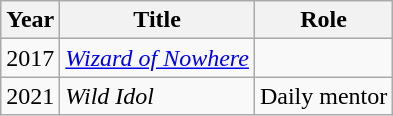<table class="wikitable">
<tr>
<th>Year</th>
<th>Title</th>
<th>Role</th>
</tr>
<tr>
<td>2017</td>
<td><em><a href='#'>Wizard of Nowhere</a></em></td>
<td></td>
</tr>
<tr>
<td>2021</td>
<td><em>Wild Idol</em></td>
<td>Daily mentor </td>
</tr>
</table>
